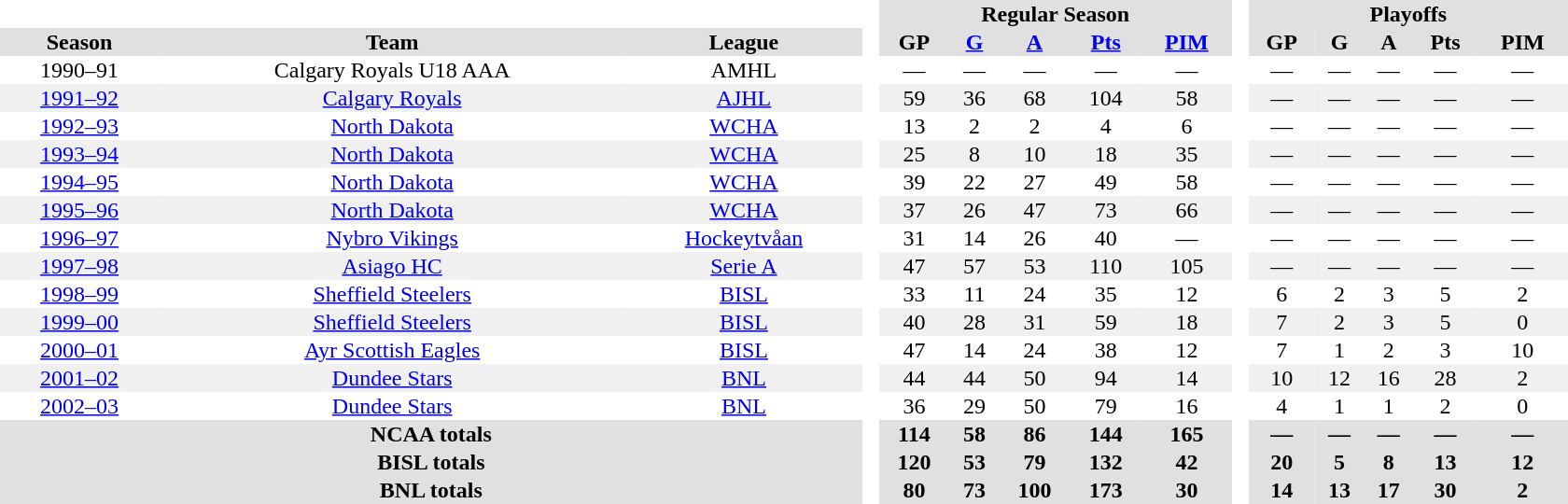<table border="0" cellpadding="1" cellspacing="0" style="text-align:center; width:70em">
<tr bgcolor="#e0e0e0">
<th colspan="3"  bgcolor="#ffffff"> </th>
<th rowspan="99" bgcolor="#ffffff"> </th>
<th colspan="5">Regular Season</th>
<th rowspan="99" bgcolor="#ffffff"> </th>
<th colspan="5">Playoffs</th>
</tr>
<tr bgcolor="#e0e0e0">
<th>Season</th>
<th>Team</th>
<th>League</th>
<th>GP</th>
<th><a href='#'>G</a></th>
<th><a href='#'>A</a></th>
<th><a href='#'>Pts</a></th>
<th><a href='#'>PIM</a></th>
<th>GP</th>
<th>G</th>
<th>A</th>
<th>Pts</th>
<th>PIM</th>
</tr>
<tr>
<td>1990–91</td>
<td>Calgary Royals U18 AAA</td>
<td>AMHL</td>
<td>—</td>
<td>—</td>
<td>—</td>
<td>—</td>
<td>—</td>
<td>—</td>
<td>—</td>
<td>—</td>
<td>—</td>
<td>—</td>
</tr>
<tr bgcolor="f0f0f0">
<td><a href='#'>1991–92</a></td>
<td><a href='#'>Calgary Royals</a></td>
<td><a href='#'>AJHL</a></td>
<td>59</td>
<td>36</td>
<td>68</td>
<td>104</td>
<td>58</td>
<td>—</td>
<td>—</td>
<td>—</td>
<td>—</td>
<td>—</td>
</tr>
<tr>
<td><a href='#'>1992–93</a></td>
<td><a href='#'>North Dakota</a></td>
<td><a href='#'>WCHA</a></td>
<td>13</td>
<td>2</td>
<td>2</td>
<td>4</td>
<td>6</td>
<td>—</td>
<td>—</td>
<td>—</td>
<td>—</td>
<td>—</td>
</tr>
<tr bgcolor="f0f0f0">
<td><a href='#'>1993–94</a></td>
<td><a href='#'>North Dakota</a></td>
<td><a href='#'>WCHA</a></td>
<td>25</td>
<td>8</td>
<td>10</td>
<td>18</td>
<td>35</td>
<td>—</td>
<td>—</td>
<td>—</td>
<td>—</td>
<td>—</td>
</tr>
<tr>
<td><a href='#'>1994–95</a></td>
<td><a href='#'>North Dakota</a></td>
<td><a href='#'>WCHA</a></td>
<td>39</td>
<td>22</td>
<td>27</td>
<td>49</td>
<td>58</td>
<td>—</td>
<td>—</td>
<td>—</td>
<td>—</td>
<td>—</td>
</tr>
<tr bgcolor="f0f0f0">
<td><a href='#'>1995–96</a></td>
<td><a href='#'>North Dakota</a></td>
<td><a href='#'>WCHA</a></td>
<td>37</td>
<td>26</td>
<td>47</td>
<td>73</td>
<td>66</td>
<td>—</td>
<td>—</td>
<td>—</td>
<td>—</td>
<td>—</td>
</tr>
<tr>
<td><a href='#'>1996–97</a></td>
<td><a href='#'>Nybro Vikings</a></td>
<td><a href='#'>Hockeytvåan</a></td>
<td>31</td>
<td>14</td>
<td>26</td>
<td>40</td>
<td>—</td>
<td>—</td>
<td>—</td>
<td>—</td>
<td>—</td>
<td>—</td>
</tr>
<tr bgcolor="f0f0f0">
<td><a href='#'>1997–98</a></td>
<td><a href='#'>Asiago HC</a></td>
<td><a href='#'>Serie A</a></td>
<td>47</td>
<td>57</td>
<td>53</td>
<td>110</td>
<td>105</td>
<td>—</td>
<td>—</td>
<td>—</td>
<td>—</td>
<td>—</td>
</tr>
<tr>
<td><a href='#'>1998–99</a></td>
<td><a href='#'>Sheffield Steelers</a></td>
<td><a href='#'>BISL</a></td>
<td>33</td>
<td>11</td>
<td>24</td>
<td>35</td>
<td>12</td>
<td>6</td>
<td>2</td>
<td>3</td>
<td>5</td>
<td>2</td>
</tr>
<tr bgcolor="f0f0f0">
<td><a href='#'>1999–00</a></td>
<td><a href='#'>Sheffield Steelers</a></td>
<td><a href='#'>BISL</a></td>
<td>40</td>
<td>28</td>
<td>31</td>
<td>59</td>
<td>18</td>
<td>7</td>
<td>2</td>
<td>3</td>
<td>5</td>
<td>0</td>
</tr>
<tr>
<td><a href='#'>2000–01</a></td>
<td><a href='#'>Ayr Scottish Eagles</a></td>
<td><a href='#'>BISL</a></td>
<td>47</td>
<td>14</td>
<td>24</td>
<td>38</td>
<td>12</td>
<td>7</td>
<td>1</td>
<td>2</td>
<td>3</td>
<td>10</td>
</tr>
<tr bgcolor="f0f0f0">
<td><a href='#'>2001–02</a></td>
<td><a href='#'>Dundee Stars</a></td>
<td><a href='#'>BNL</a></td>
<td>44</td>
<td>44</td>
<td>50</td>
<td>94</td>
<td>14</td>
<td>10</td>
<td>12</td>
<td>16</td>
<td>28</td>
<td>2</td>
</tr>
<tr>
<td><a href='#'>2002–03</a></td>
<td><a href='#'>Dundee Stars</a></td>
<td><a href='#'>BNL</a></td>
<td>36</td>
<td>29</td>
<td>50</td>
<td>79</td>
<td>16</td>
<td>4</td>
<td>1</td>
<td>1</td>
<td>2</td>
<td>0</td>
</tr>
<tr bgcolor="#e0e0e0">
<th colspan="3">NCAA totals</th>
<th>114</th>
<th>58</th>
<th>86</th>
<th>144</th>
<th>165</th>
<th>—</th>
<th>—</th>
<th>—</th>
<th>—</th>
<th>—</th>
</tr>
<tr bgcolor="#e0e0e0">
<th colspan="3">BISL totals</th>
<th>120</th>
<th>53</th>
<th>79</th>
<th>132</th>
<th>42</th>
<th>20</th>
<th>5</th>
<th>8</th>
<th>13</th>
<th>12</th>
</tr>
<tr bgcolor="#e0e0e0">
<th colspan="3">BNL totals</th>
<th>80</th>
<th>73</th>
<th>100</th>
<th>173</th>
<th>30</th>
<th>14</th>
<th>13</th>
<th>17</th>
<th>30</th>
<th>2</th>
</tr>
</table>
